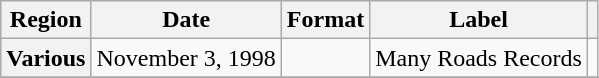<table class="wikitable plainrowheaders">
<tr>
<th scope="col">Region</th>
<th scope="col">Date</th>
<th scope="col">Format</th>
<th scope="col">Label</th>
<th scope="col"></th>
</tr>
<tr>
<th scope="row">Various</th>
<td>November 3, 1998</td>
<td></td>
<td>Many Roads Records</td>
<td style="text-align:center;"></td>
</tr>
<tr>
</tr>
</table>
